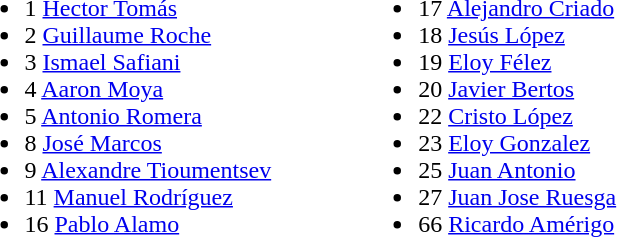<table>
<tr>
<td valign="top"><br><ul><li>1  <a href='#'>Hector Tomás</a></li><li>2  <a href='#'>Guillaume Roche</a></li><li>3   <a href='#'>Ismael Safiani</a></li><li>4  <a href='#'>Aaron Moya</a></li><li>5  <a href='#'>Antonio Romera</a></li><li>8  <a href='#'>José Marcos</a></li><li>9   <a href='#'>Alexandre Tioumentsev</a></li><li>11  <a href='#'>Manuel Rodríguez</a></li><li>16  <a href='#'>Pablo Alamo</a></li></ul></td>
<td width="50"> </td>
<td valign="top"><br><ul><li>17  <a href='#'>Alejandro Criado</a></li><li>18  <a href='#'>Jesús López</a></li><li>19  <a href='#'>Eloy Félez</a></li><li>20  <a href='#'>Javier Bertos</a></li><li>22  <a href='#'>Cristo López</a></li><li>23  <a href='#'>Eloy Gonzalez</a></li><li>25  <a href='#'>Juan Antonio</a></li><li>27  <a href='#'>Juan Jose Ruesga</a></li><li>66  <a href='#'>Ricardo Amérigo</a></li></ul></td>
</tr>
</table>
